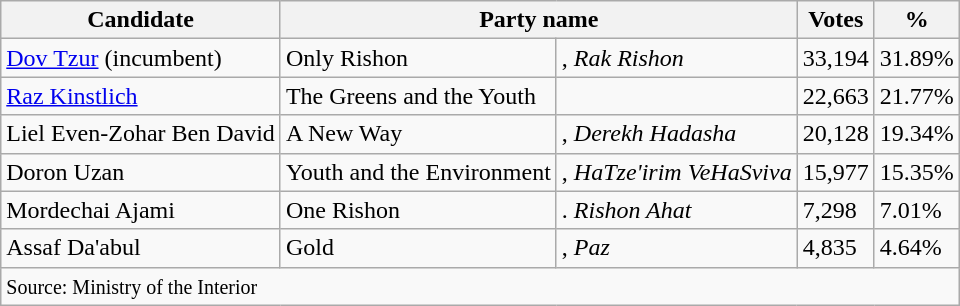<table class="wikitable sortable">
<tr>
<th>Candidate</th>
<th colspan="2">Party name</th>
<th>Votes</th>
<th>%</th>
</tr>
<tr>
<td><a href='#'>Dov Tzur</a> (incumbent)</td>
<td>Only Rishon</td>
<td>, <em>Rak Rishon</em></td>
<td>33,194</td>
<td>31.89%</td>
</tr>
<tr>
<td><a href='#'>Raz Kinstlich</a></td>
<td>The Greens and the Youth</td>
<td></td>
<td>22,663</td>
<td>21.77%</td>
</tr>
<tr>
<td>Liel Even-Zohar Ben David</td>
<td>A New Way</td>
<td>, <em>Derekh Hadasha</em></td>
<td>20,128</td>
<td>19.34%</td>
</tr>
<tr>
<td>Doron Uzan</td>
<td>Youth and the Environment</td>
<td>, <em>HaTze'irim VeHaSviva</em></td>
<td>15,977</td>
<td>15.35%</td>
</tr>
<tr>
<td>Mordechai Ajami</td>
<td>One Rishon</td>
<td>. <em>Rishon Ahat</em></td>
<td>7,298</td>
<td>7.01%</td>
</tr>
<tr>
<td>Assaf Da'abul</td>
<td>Gold</td>
<td>, <em>Paz</em></td>
<td>4,835</td>
<td>4.64%</td>
</tr>
<tr class="sortbottom">
<td colspan="5"><small>Source: Ministry of the Interior</small></td>
</tr>
</table>
